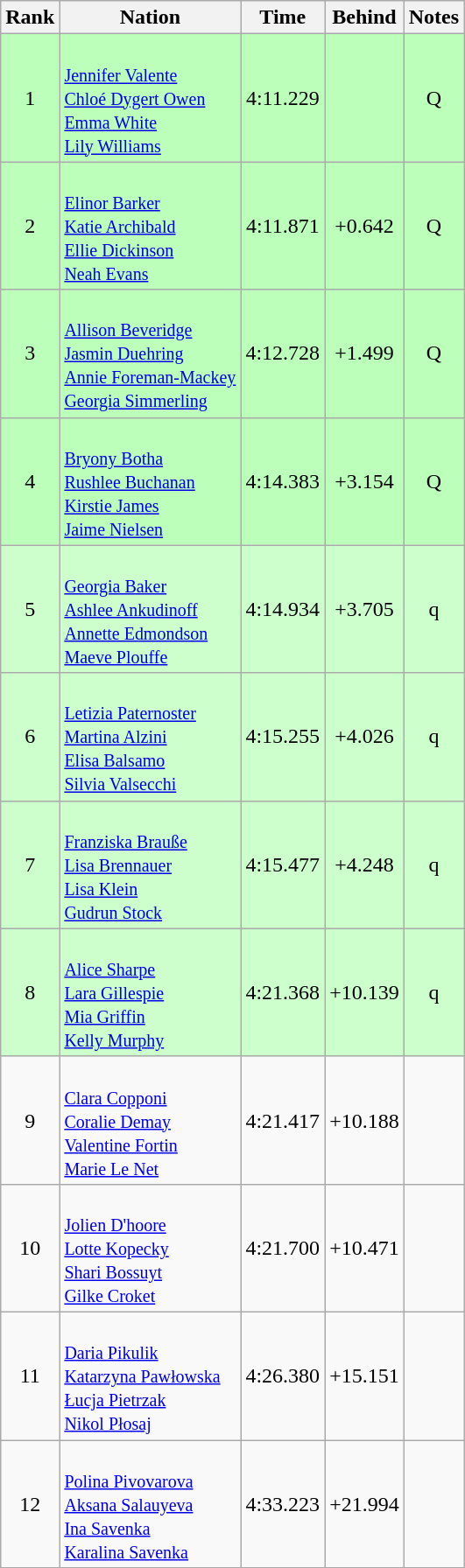<table class="wikitable sortable" style="text-align:center">
<tr>
<th>Rank</th>
<th>Nation</th>
<th>Time</th>
<th>Behind</th>
<th>Notes</th>
</tr>
<tr bgcolor=bbffbb>
<td>1</td>
<td align=left><br><small><a href='#'>Jennifer Valente</a><br><a href='#'>Chloé Dygert Owen</a><br><a href='#'>Emma White</a><br><a href='#'>Lily Williams</a></small></td>
<td>4:11.229</td>
<td></td>
<td>Q</td>
</tr>
<tr bgcolor=bbffbb>
<td>2</td>
<td align=left><br><small><a href='#'>Elinor Barker</a><br><a href='#'>Katie Archibald</a><br><a href='#'>Ellie Dickinson</a><br><a href='#'>Neah Evans</a></small></td>
<td>4:11.871</td>
<td>+0.642</td>
<td>Q</td>
</tr>
<tr bgcolor=bbffbb>
<td>3</td>
<td align=left><br><small><a href='#'>Allison Beveridge</a><br><a href='#'>Jasmin Duehring</a><br><a href='#'>Annie Foreman-Mackey</a><br><a href='#'>Georgia Simmerling</a> </small></td>
<td>4:12.728</td>
<td>+1.499</td>
<td>Q</td>
</tr>
<tr bgcolor=bbffbb>
<td>4</td>
<td align=left><br><small><a href='#'>Bryony Botha</a><br><a href='#'>Rushlee Buchanan</a><br><a href='#'>Kirstie James</a><br><a href='#'>Jaime Nielsen</a></small></td>
<td>4:14.383</td>
<td>+3.154</td>
<td>Q</td>
</tr>
<tr bgcolor=ccffcc>
<td>5</td>
<td align=left><br><small><a href='#'>Georgia Baker</a><br><a href='#'>Ashlee Ankudinoff</a><br><a href='#'>Annette Edmondson</a><br><a href='#'>Maeve Plouffe</a></small></td>
<td>4:14.934</td>
<td>+3.705</td>
<td>q</td>
</tr>
<tr bgcolor=ccffcc>
<td>6</td>
<td align=left><br><small><a href='#'>Letizia Paternoster</a><br><a href='#'>Martina Alzini</a><br><a href='#'>Elisa Balsamo</a><br><a href='#'>Silvia Valsecchi</a></small></td>
<td>4:15.255</td>
<td>+4.026</td>
<td>q</td>
</tr>
<tr bgcolor=ccffcc>
<td>7</td>
<td align=left><br><small><a href='#'>Franziska Brauße</a><br><a href='#'>Lisa Brennauer</a><br><a href='#'>Lisa Klein</a><br><a href='#'>Gudrun Stock</a></small></td>
<td>4:15.477</td>
<td>+4.248</td>
<td>q</td>
</tr>
<tr bgcolor=ccffcc>
<td>8</td>
<td align=left><br><small><a href='#'>Alice Sharpe</a><br><a href='#'>Lara Gillespie</a><br><a href='#'>Mia Griffin</a><br><a href='#'>Kelly Murphy</a></small></td>
<td>4:21.368</td>
<td>+10.139</td>
<td>q</td>
</tr>
<tr>
<td>9</td>
<td align=left><br><small><a href='#'>Clara Copponi</a><br><a href='#'>Coralie Demay</a><br><a href='#'>Valentine Fortin</a><br><a href='#'>Marie Le Net</a></small></td>
<td>4:21.417</td>
<td>+10.188</td>
<td></td>
</tr>
<tr>
<td>10</td>
<td align=left><br><small><a href='#'>Jolien D'hoore</a><br><a href='#'>Lotte Kopecky</a><br><a href='#'>Shari Bossuyt</a><br><a href='#'>Gilke Croket</a></small></td>
<td>4:21.700</td>
<td>+10.471</td>
<td></td>
</tr>
<tr>
<td>11</td>
<td align=left><br><small><a href='#'>Daria Pikulik</a><br><a href='#'>Katarzyna Pawłowska</a><br><a href='#'>Łucja Pietrzak</a><br><a href='#'>Nikol Płosaj</a></small></td>
<td>4:26.380</td>
<td>+15.151</td>
<td></td>
</tr>
<tr>
<td>12</td>
<td align=left><br><small><a href='#'>Polina Pivovarova</a><br><a href='#'>Aksana Salauyeva</a><br><a href='#'>Ina Savenka</a><br><a href='#'>Karalina Savenka</a> </small></td>
<td>4:33.223</td>
<td>+21.994</td>
<td></td>
</tr>
</table>
